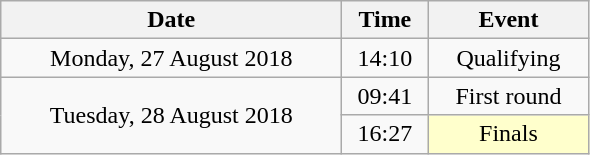<table class = "wikitable" style="text-align:center;">
<tr>
<th width=220>Date</th>
<th width=50>Time</th>
<th width=100>Event</th>
</tr>
<tr>
<td>Monday, 27 August 2018</td>
<td>14:10</td>
<td>Qualifying</td>
</tr>
<tr>
<td rowspan=2>Tuesday, 28 August 2018</td>
<td>09:41</td>
<td>First round</td>
</tr>
<tr>
<td>16:27</td>
<td bgcolor=ffffcc>Finals</td>
</tr>
</table>
